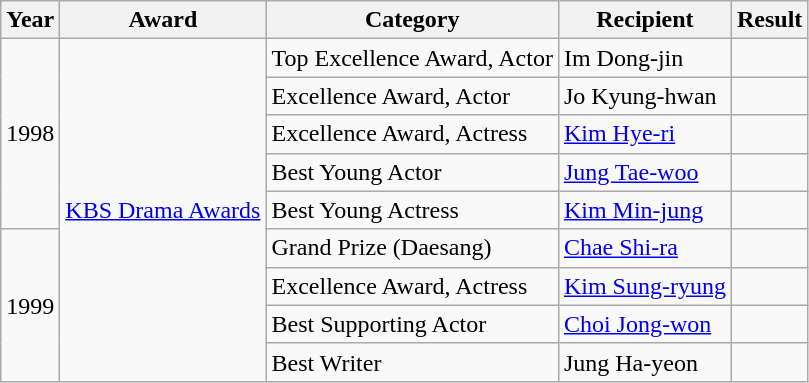<table class="wikitable">
<tr>
<th>Year</th>
<th>Award</th>
<th>Category</th>
<th>Recipient</th>
<th>Result</th>
</tr>
<tr>
<td rowspan=5>1998</td>
<td rowspan=9><a href='#'>KBS Drama Awards</a></td>
<td>Top Excellence Award, Actor</td>
<td>Im Dong-jin</td>
<td></td>
</tr>
<tr>
<td>Excellence Award, Actor</td>
<td>Jo Kyung-hwan</td>
<td></td>
</tr>
<tr>
<td>Excellence Award, Actress</td>
<td><a href='#'>Kim Hye-ri</a></td>
<td></td>
</tr>
<tr>
<td>Best Young Actor</td>
<td><a href='#'>Jung Tae-woo</a></td>
<td></td>
</tr>
<tr>
<td>Best Young Actress</td>
<td><a href='#'>Kim Min-jung</a></td>
<td></td>
</tr>
<tr>
<td rowspan=4>1999</td>
<td>Grand Prize (Daesang)</td>
<td><a href='#'>Chae Shi-ra</a></td>
<td></td>
</tr>
<tr>
<td>Excellence Award, Actress</td>
<td><a href='#'>Kim Sung-ryung</a></td>
<td></td>
</tr>
<tr>
<td>Best Supporting Actor</td>
<td><a href='#'>Choi Jong-won</a></td>
<td></td>
</tr>
<tr>
<td>Best Writer</td>
<td>Jung Ha-yeon</td>
<td></td>
</tr>
</table>
